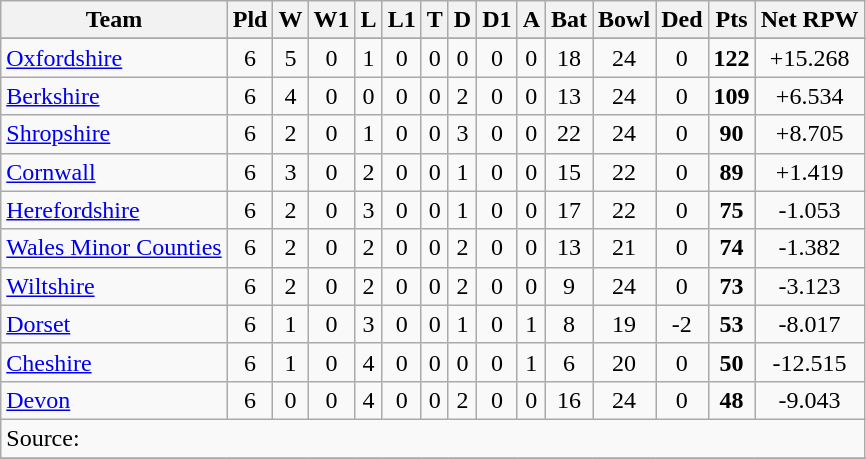<table class="wikitable" style="text-align:center">
<tr>
<th>Team</th>
<th>Pld</th>
<th>W</th>
<th>W1</th>
<th>L</th>
<th>L1</th>
<th>T</th>
<th>D</th>
<th>D1</th>
<th>A</th>
<th>Bat</th>
<th>Bowl</th>
<th>Ded</th>
<th>Pts</th>
<th>Net RPW</th>
</tr>
<tr style="background:#fbd009;">
</tr>
<tr>
<td align=left><a href='#'>Oxfordshire</a></td>
<td>6</td>
<td>5</td>
<td>0</td>
<td>1</td>
<td>0</td>
<td>0</td>
<td>0</td>
<td>0</td>
<td>0</td>
<td>18</td>
<td>24</td>
<td>0</td>
<td><strong>122</strong></td>
<td>+15.268</td>
</tr>
<tr>
<td align=left><a href='#'>Berkshire</a></td>
<td>6</td>
<td>4</td>
<td>0</td>
<td>0</td>
<td>0</td>
<td>0</td>
<td>2</td>
<td>0</td>
<td>0</td>
<td>13</td>
<td>24</td>
<td>0</td>
<td><strong>109</strong></td>
<td>+6.534</td>
</tr>
<tr>
<td align=left><a href='#'>Shropshire</a></td>
<td>6</td>
<td>2</td>
<td>0</td>
<td>1</td>
<td>0</td>
<td>0</td>
<td>3</td>
<td>0</td>
<td>0</td>
<td>22</td>
<td>24</td>
<td>0</td>
<td><strong>90</strong></td>
<td>+8.705</td>
</tr>
<tr>
<td align=left><a href='#'>Cornwall</a></td>
<td>6</td>
<td>3</td>
<td>0</td>
<td>2</td>
<td>0</td>
<td>0</td>
<td>1</td>
<td>0</td>
<td>0</td>
<td>15</td>
<td>22</td>
<td>0</td>
<td><strong>89</strong></td>
<td>+1.419</td>
</tr>
<tr>
<td align=left><a href='#'>Herefordshire</a></td>
<td>6</td>
<td>2</td>
<td>0</td>
<td>3</td>
<td>0</td>
<td>0</td>
<td>1</td>
<td>0</td>
<td>0</td>
<td>17</td>
<td>22</td>
<td>0</td>
<td><strong>75</strong></td>
<td>-1.053</td>
</tr>
<tr>
<td align=left><a href='#'>Wales Minor Counties</a></td>
<td>6</td>
<td>2</td>
<td>0</td>
<td>2</td>
<td>0</td>
<td>0</td>
<td>2</td>
<td>0</td>
<td>0</td>
<td>13</td>
<td>21</td>
<td>0</td>
<td><strong>74</strong></td>
<td>-1.382</td>
</tr>
<tr>
<td align=left><a href='#'>Wiltshire</a></td>
<td>6</td>
<td>2</td>
<td>0</td>
<td>2</td>
<td>0</td>
<td>0</td>
<td>2</td>
<td>0</td>
<td>0</td>
<td>9</td>
<td>24</td>
<td>0</td>
<td><strong>73</strong></td>
<td>-3.123</td>
</tr>
<tr>
<td align=left><a href='#'>Dorset</a></td>
<td>6</td>
<td>1</td>
<td>0</td>
<td>3</td>
<td>0</td>
<td>0</td>
<td>1</td>
<td>0</td>
<td>1</td>
<td>8</td>
<td>19</td>
<td>-2</td>
<td><strong>53</strong></td>
<td>-8.017</td>
</tr>
<tr>
<td align=left><a href='#'>Cheshire</a></td>
<td>6</td>
<td>1</td>
<td>0</td>
<td>4</td>
<td>0</td>
<td>0</td>
<td>0</td>
<td>0</td>
<td>1</td>
<td>6</td>
<td>20</td>
<td>0</td>
<td><strong>50</strong></td>
<td>-12.515</td>
</tr>
<tr>
<td align=left><a href='#'>Devon</a></td>
<td>6</td>
<td>0</td>
<td>0</td>
<td>4</td>
<td>0</td>
<td>0</td>
<td>2</td>
<td>0</td>
<td>0</td>
<td>16</td>
<td>24</td>
<td>0</td>
<td><strong>48</strong></td>
<td>-9.043</td>
</tr>
<tr>
<td colspan=15 align="left">Source:</td>
</tr>
<tr>
</tr>
</table>
